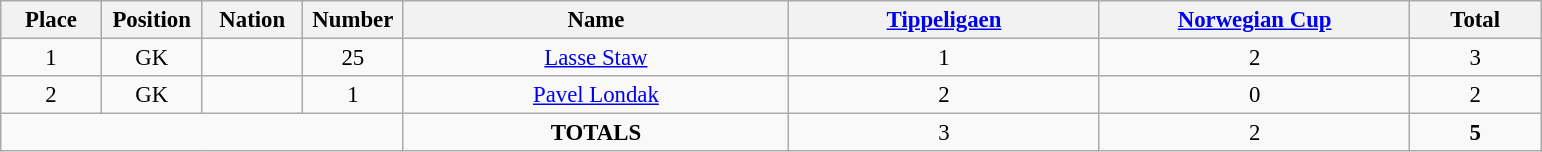<table class="wikitable" style="font-size: 95%; text-align: center;">
<tr>
<th width=60>Place</th>
<th width=60>Position</th>
<th width=60>Nation</th>
<th width=60>Number</th>
<th width=250>Name</th>
<th width=200><a href='#'>Tippeligaen</a></th>
<th width=200><a href='#'>Norwegian Cup</a></th>
<th width=80><strong>Total</strong></th>
</tr>
<tr>
<td>1</td>
<td>GK</td>
<td></td>
<td>25</td>
<td><a href='#'>Lasse Staw</a></td>
<td>1</td>
<td>2</td>
<td>3</td>
</tr>
<tr>
<td>2</td>
<td>GK</td>
<td></td>
<td>1</td>
<td><a href='#'>Pavel Londak</a></td>
<td>2</td>
<td>0</td>
<td>2</td>
</tr>
<tr>
<td colspan="4"></td>
<td><strong>TOTALS</strong></td>
<td>3</td>
<td>2</td>
<td><strong>5</strong></td>
</tr>
</table>
